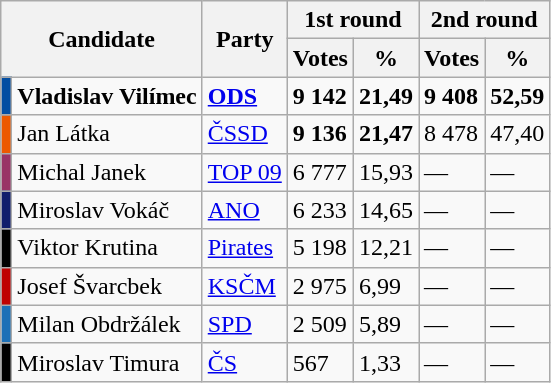<table class="wikitable sortable">
<tr>
<th colspan="2" rowspan="2">Candidate</th>
<th rowspan="2">Party</th>
<th colspan="2">1st round</th>
<th colspan="2">2nd round</th>
</tr>
<tr>
<th>Votes</th>
<th>%</th>
<th>Votes</th>
<th>%</th>
</tr>
<tr>
<td style="background-color:#034EA2;"></td>
<td><strong>Vladislav Vilímec</strong></td>
<td><a href='#'><strong>ODS</strong></a></td>
<td><strong>9 142</strong></td>
<td><strong>21,49</strong></td>
<td><strong>9 408</strong></td>
<td><strong>52,59</strong></td>
</tr>
<tr>
<td style="background-color:#EC5800;"></td>
<td>Jan Látka</td>
<td><a href='#'>ČSSD</a></td>
<td><strong>9 136</strong></td>
<td><strong>21,47</strong></td>
<td>8 478</td>
<td>47,40</td>
</tr>
<tr>
<td style="background-color:#993366;"></td>
<td>Michal Janek</td>
<td><a href='#'>TOP 09</a></td>
<td>6 777</td>
<td>15,93</td>
<td>—</td>
<td>—</td>
</tr>
<tr>
<td style="background-color:#111E6C;"></td>
<td>Miroslav Vokáč</td>
<td><a href='#'>ANO</a></td>
<td>6 233</td>
<td>14,65</td>
<td>—</td>
<td>—</td>
</tr>
<tr>
<td style="background-color:#000000;"></td>
<td>Viktor Krutina</td>
<td><a href='#'>Pirates</a></td>
<td>5 198</td>
<td>12,21</td>
<td>—</td>
<td>—</td>
</tr>
<tr>
<td style="background-color:#bf0202;"></td>
<td>Josef Švarcbek</td>
<td><a href='#'>KSČM</a></td>
<td>2 975</td>
<td>6,99</td>
<td>—</td>
<td>—</td>
</tr>
<tr>
<td style="background-color:#1D70B7;"></td>
<td>Milan Obdržálek</td>
<td><a href='#'>SPD</a></td>
<td>2 509</td>
<td>5,89</td>
<td>—</td>
<td>—</td>
</tr>
<tr>
<td style="background-color:#000000;"></td>
<td>Miroslav Timura</td>
<td><a href='#'>ČS</a></td>
<td>567</td>
<td>1,33</td>
<td>—</td>
<td>—</td>
</tr>
</table>
